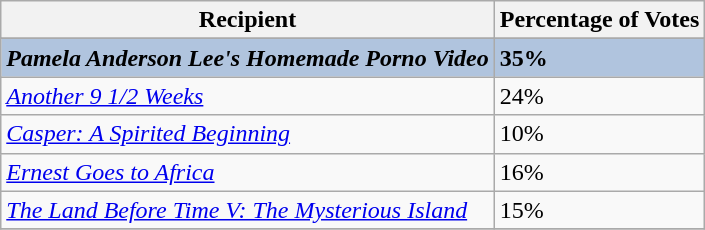<table class="wikitable sortable plainrowheaders">
<tr>
<th>Recipient</th>
<th>Percentage of Votes</th>
</tr>
<tr>
</tr>
<tr style="background:#B0C4DE;">
<td><strong><em>Pamela Anderson Lee's Homemade Porno Video</em></strong></td>
<td><strong>35%</strong></td>
</tr>
<tr>
<td><em><a href='#'>Another 9 1/2 Weeks</a></em></td>
<td>24%</td>
</tr>
<tr>
<td><em><a href='#'>Casper: A Spirited Beginning</a></em></td>
<td>10%</td>
</tr>
<tr>
<td><em><a href='#'>Ernest Goes to Africa</a></em></td>
<td>16%</td>
</tr>
<tr>
<td><em><a href='#'>The Land Before Time V: The Mysterious Island</a></em></td>
<td>15%</td>
</tr>
<tr>
</tr>
</table>
